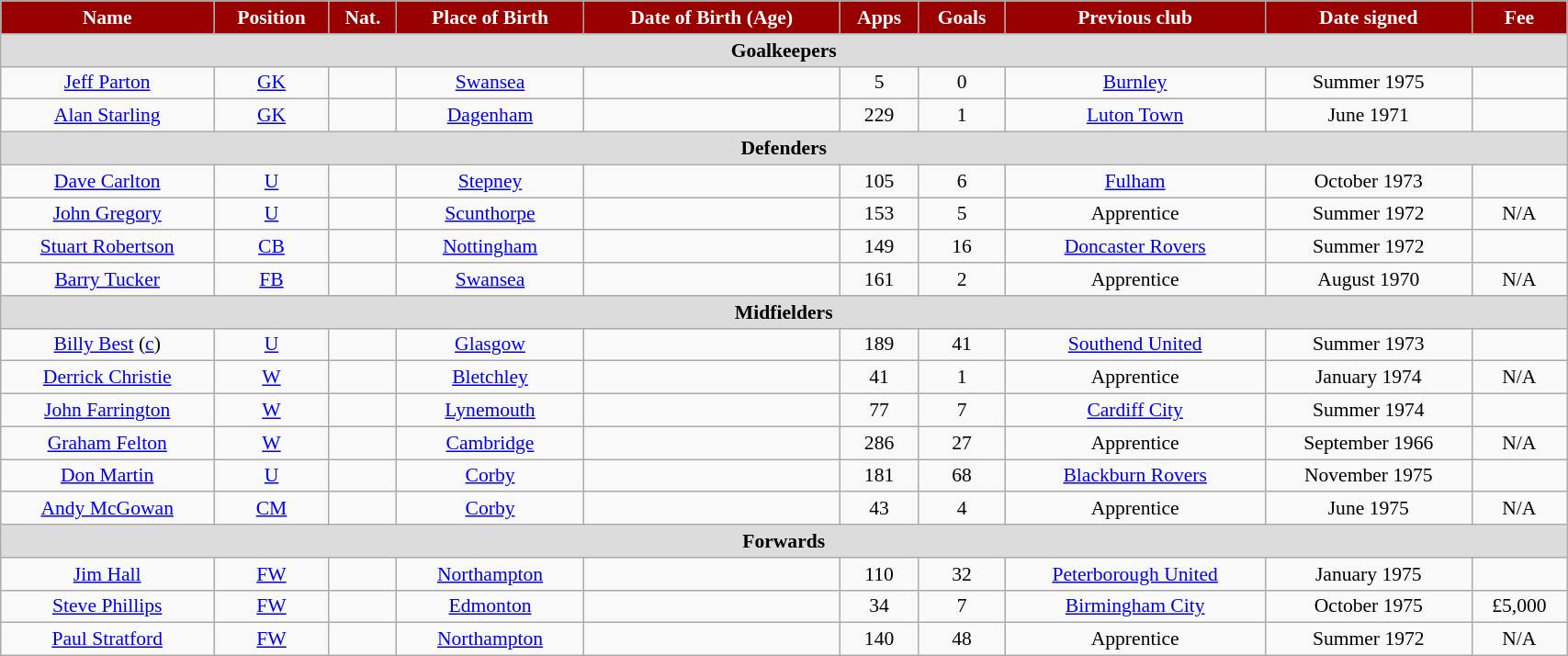<table class="wikitable" style="text-align:center; font-size:90%; width:90%;">
<tr>
<th style="background:#900; color:#FFF; text-align:center;">Name</th>
<th style="background:#900; color:#FFF; text-align:center;">Position</th>
<th style="background:#900; color:#FFF; text-align:center;">Nat.</th>
<th style="background:#900; color:#FFF; text-align:center;">Place of Birth</th>
<th style="background:#900; color:#FFF; text-align:center;">Date of Birth (Age)</th>
<th style="background:#900; color:#FFF; text-align:center;">Apps</th>
<th style="background:#900; color:#FFF; text-align:center;">Goals</th>
<th style="background:#900; color:#FFF; text-align:center;">Previous club</th>
<th style="background:#900; color:#FFF; text-align:center;">Date signed</th>
<th style="background:#900; color:#FFF; text-align:center;">Fee</th>
</tr>
<tr>
<th colspan="12" style="background:#dcdcdc; text-align:center;">Goalkeepers</th>
</tr>
<tr>
<td><a href='#'>Jeff Parton</a></td>
<td><a href='#'>GK</a></td>
<td></td>
<td><a href='#'>Swansea</a></td>
<td></td>
<td>5</td>
<td>0</td>
<td><a href='#'>Burnley</a></td>
<td>Summer 1975</td>
<td></td>
</tr>
<tr>
<td><a href='#'>Alan Starling</a></td>
<td><a href='#'>GK</a></td>
<td></td>
<td><a href='#'>Dagenham</a></td>
<td></td>
<td>229</td>
<td>1</td>
<td><a href='#'>Luton Town</a></td>
<td>June 1971</td>
<td></td>
</tr>
<tr>
<th colspan="12" style="background:#dcdcdc; text-align:center;">Defenders</th>
</tr>
<tr>
<td><a href='#'>Dave Carlton</a></td>
<td><a href='#'>U</a></td>
<td></td>
<td><a href='#'>Stepney</a></td>
<td></td>
<td>105</td>
<td>6</td>
<td><a href='#'>Fulham</a></td>
<td>October 1973</td>
<td></td>
</tr>
<tr>
<td><a href='#'>John Gregory</a></td>
<td><a href='#'>U</a></td>
<td></td>
<td><a href='#'>Scunthorpe</a></td>
<td></td>
<td>153</td>
<td>5</td>
<td>Apprentice</td>
<td>Summer 1972</td>
<td>N/A</td>
</tr>
<tr>
<td><a href='#'>Stuart Robertson</a></td>
<td><a href='#'>CB</a></td>
<td></td>
<td><a href='#'>Nottingham</a></td>
<td></td>
<td>149</td>
<td>16</td>
<td><a href='#'>Doncaster Rovers</a></td>
<td>Summer 1972</td>
<td></td>
</tr>
<tr>
<td><a href='#'>Barry Tucker</a></td>
<td><a href='#'>FB</a></td>
<td></td>
<td><a href='#'>Swansea</a></td>
<td></td>
<td>161</td>
<td>2</td>
<td>Apprentice</td>
<td>August 1970</td>
<td>N/A</td>
</tr>
<tr>
<th colspan="12" style="background:#dcdcdc; text-align:center;">Midfielders</th>
</tr>
<tr>
<td><a href='#'>Billy Best</a> (<a href='#'>c</a>)</td>
<td><a href='#'>U</a></td>
<td></td>
<td><a href='#'>Glasgow</a></td>
<td></td>
<td>189</td>
<td>41</td>
<td><a href='#'>Southend United</a></td>
<td>Summer 1973</td>
<td></td>
</tr>
<tr>
<td><a href='#'>Derrick Christie</a></td>
<td><a href='#'>W</a></td>
<td></td>
<td><a href='#'>Bletchley</a></td>
<td></td>
<td>41</td>
<td>1</td>
<td>Apprentice</td>
<td>January 1974</td>
<td>N/A</td>
</tr>
<tr>
<td><a href='#'>John Farrington</a></td>
<td><a href='#'>W</a></td>
<td></td>
<td><a href='#'>Lynemouth</a></td>
<td></td>
<td>77</td>
<td>7</td>
<td><a href='#'>Cardiff City</a></td>
<td>Summer 1974</td>
<td></td>
</tr>
<tr>
<td><a href='#'>Graham Felton</a></td>
<td><a href='#'>W</a></td>
<td></td>
<td><a href='#'>Cambridge</a></td>
<td></td>
<td>286</td>
<td>27</td>
<td>Apprentice</td>
<td>September 1966</td>
<td>N/A</td>
</tr>
<tr>
<td><a href='#'>Don Martin</a></td>
<td><a href='#'>U</a></td>
<td></td>
<td><a href='#'>Corby</a></td>
<td></td>
<td>181</td>
<td>68</td>
<td><a href='#'>Blackburn Rovers</a></td>
<td>November 1975</td>
<td></td>
</tr>
<tr>
<td><a href='#'>Andy McGowan</a></td>
<td><a href='#'>CM</a></td>
<td></td>
<td><a href='#'>Corby</a></td>
<td></td>
<td>43</td>
<td>4</td>
<td>Apprentice</td>
<td>June 1975</td>
<td>N/A</td>
</tr>
<tr>
<th colspan="12" style="background:#dcdcdc; text-align:center;">Forwards</th>
</tr>
<tr>
<td><a href='#'>Jim Hall</a></td>
<td><a href='#'>FW</a></td>
<td></td>
<td><a href='#'>Northampton</a></td>
<td></td>
<td>110</td>
<td>32</td>
<td><a href='#'>Peterborough United</a></td>
<td>January 1975</td>
<td></td>
</tr>
<tr>
<td><a href='#'>Steve Phillips</a></td>
<td><a href='#'>FW</a></td>
<td></td>
<td><a href='#'>Edmonton</a></td>
<td></td>
<td>34</td>
<td>7</td>
<td><a href='#'>Birmingham City</a></td>
<td>October 1975</td>
<td>£5,000</td>
</tr>
<tr>
<td><a href='#'>Paul Stratford</a></td>
<td><a href='#'>FW</a></td>
<td></td>
<td><a href='#'>Northampton</a></td>
<td></td>
<td>140</td>
<td>48</td>
<td>Apprentice</td>
<td>Summer 1972</td>
<td>N/A</td>
</tr>
</table>
